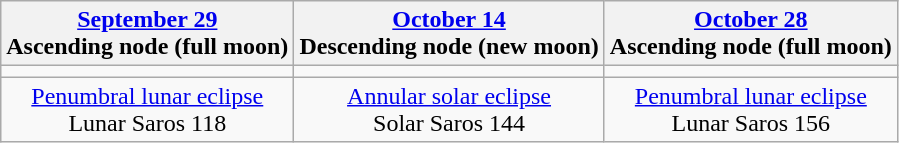<table class="wikitable">
<tr>
<th><a href='#'>September 29</a><br>Ascending node (full moon)<br></th>
<th><a href='#'>October 14</a><br>Descending node (new moon)<br></th>
<th><a href='#'>October 28</a><br>Ascending node (full moon)<br></th>
</tr>
<tr>
<td></td>
<td></td>
<td></td>
</tr>
<tr align=center>
<td><a href='#'>Penumbral lunar eclipse</a><br>Lunar Saros 118</td>
<td><a href='#'>Annular solar eclipse</a><br>Solar Saros 144</td>
<td><a href='#'>Penumbral lunar eclipse</a><br>Lunar Saros 156</td>
</tr>
</table>
